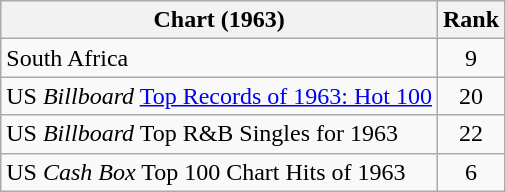<table class="wikitable sortable">
<tr>
<th align="left">Chart (1963)</th>
<th style="text-align:center;">Rank</th>
</tr>
<tr>
<td>South Africa</td>
<td align="center">9</td>
</tr>
<tr>
<td>US <em>Billboard</em> <a href='#'>Top Records of 1963: Hot 100</a></td>
<td style="text-align:center;">20</td>
</tr>
<tr>
<td>US <em>Billboard</em> Top R&B Singles for 1963</td>
<td style="text-align:center;">22</td>
</tr>
<tr>
<td>US <em>Cash Box</em> Top 100 Chart Hits of 1963</td>
<td style="text-align:center;">6</td>
</tr>
</table>
